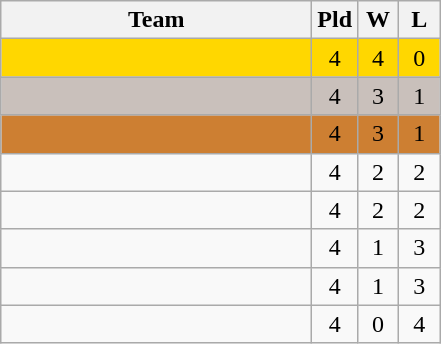<table class="wikitable" style="text-align:center">
<tr>
<th width="200">Team</th>
<th width="20">Pld</th>
<th width="20">W</th>
<th width="20">L</th>
</tr>
<tr style="background:#FFD700">
<td align=left></td>
<td>4</td>
<td>4</td>
<td>0</td>
</tr>
<tr style="background:#C9C0BB">
<td align=left></td>
<td>4</td>
<td>3</td>
<td>1</td>
</tr>
<tr style="background:#CD7F32">
<td align=left></td>
<td>4</td>
<td>3</td>
<td>1</td>
</tr>
<tr>
<td align=left></td>
<td>4</td>
<td>2</td>
<td>2</td>
</tr>
<tr>
<td align=left></td>
<td>4</td>
<td>2</td>
<td>2</td>
</tr>
<tr>
<td align=left></td>
<td>4</td>
<td>1</td>
<td>3</td>
</tr>
<tr>
<td align=left></td>
<td>4</td>
<td>1</td>
<td>3</td>
</tr>
<tr>
<td align=left></td>
<td>4</td>
<td>0</td>
<td>4</td>
</tr>
</table>
